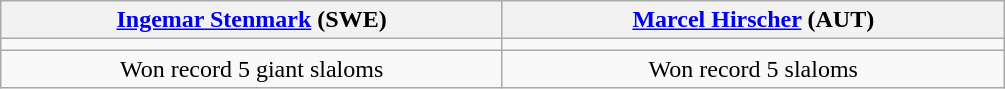<table class="wikitable" style="text-align:center; width:53%; border:1px #AAAAFF solid">
<tr>
<th><a href='#'>Ingemar Stenmark</a> (SWE)</th>
<th><a href='#'>Marcel Hirscher</a> (AUT)</th>
</tr>
<tr>
<td width=165></td>
<td width=165></td>
</tr>
<tr>
<td>Won record 5 giant slaloms</td>
<td>Won record 5 slaloms</td>
</tr>
</table>
